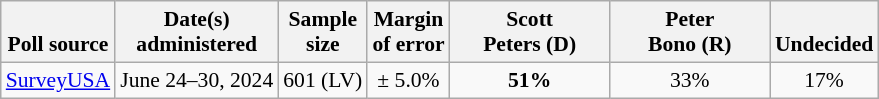<table class="wikitable" style="font-size:90%;text-align:center;">
<tr style="vertical-align:bottom">
<th>Poll source</th>
<th>Date(s)<br>administered</th>
<th>Sample<br>size</th>
<th>Margin<br>of error</th>
<th style="width:100px;">Scott<br>Peters (D)</th>
<th style="width:100px;">Peter<br>Bono (R)</th>
<th>Undecided</th>
</tr>
<tr>
<td style="text-align:left;"><a href='#'>SurveyUSA</a></td>
<td>June 24–30, 2024</td>
<td>601 (LV)</td>
<td>± 5.0%</td>
<td><strong>51%</strong></td>
<td>33%</td>
<td>17%</td>
</tr>
</table>
